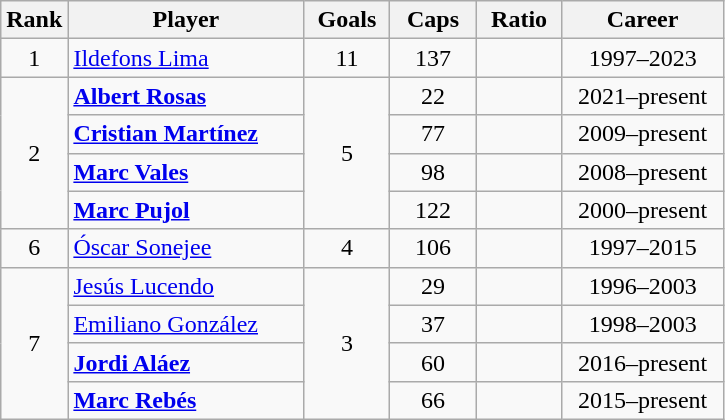<table class="wikitable sortable" style="text-align:center;">
<tr>
<th width=30px>Rank</th>
<th style="width:150px;">Player</th>
<th width=50px>Goals</th>
<th width=50px>Caps</th>
<th width=50px>Ratio</th>
<th style="width:100px;">Career</th>
</tr>
<tr>
<td>1</td>
<td align=left><a href='#'>Ildefons Lima</a></td>
<td>11</td>
<td>137</td>
<td></td>
<td>1997–2023</td>
</tr>
<tr>
<td rowspan="4">2</td>
<td align=left><strong><a href='#'>Albert Rosas</a></strong></td>
<td rowspan="4">5</td>
<td>22</td>
<td></td>
<td>2021–present</td>
</tr>
<tr>
<td align=left><strong><a href='#'>Cristian Martínez</a></strong></td>
<td>77</td>
<td></td>
<td>2009–present</td>
</tr>
<tr>
<td align=left><strong><a href='#'>Marc Vales</a></strong></td>
<td>98</td>
<td></td>
<td>2008–present</td>
</tr>
<tr>
<td align=left><strong><a href='#'>Marc Pujol</a></strong></td>
<td>122</td>
<td></td>
<td>2000–present</td>
</tr>
<tr>
<td>6</td>
<td align=left><a href='#'>Óscar Sonejee</a></td>
<td>4</td>
<td>106</td>
<td></td>
<td>1997–2015</td>
</tr>
<tr>
<td rowspan="4">7</td>
<td align=left><a href='#'>Jesús Lucendo</a></td>
<td rowspan="4">3</td>
<td>29</td>
<td></td>
<td>1996–2003</td>
</tr>
<tr>
<td align=left><a href='#'>Emiliano González</a></td>
<td>37</td>
<td></td>
<td>1998–2003</td>
</tr>
<tr>
<td align=left><strong><a href='#'>Jordi Aláez</a></strong></td>
<td>60</td>
<td></td>
<td>2016–present</td>
</tr>
<tr>
<td align=left><strong><a href='#'>Marc Rebés</a></strong></td>
<td>66</td>
<td></td>
<td>2015–present</td>
</tr>
</table>
